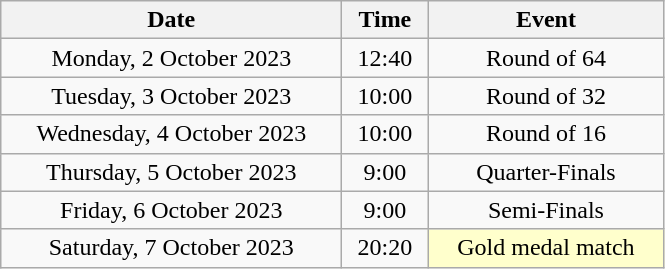<table class = "wikitable" style="text-align:center;">
<tr>
<th width=220>Date</th>
<th width=50>Time</th>
<th width=150>Event</th>
</tr>
<tr>
<td>Monday, 2 October 2023</td>
<td>12:40</td>
<td>Round of 64</td>
</tr>
<tr>
<td>Tuesday, 3 October 2023</td>
<td>10:00</td>
<td>Round of 32</td>
</tr>
<tr>
<td>Wednesday, 4 October 2023</td>
<td>10:00</td>
<td>Round of 16</td>
</tr>
<tr>
<td>Thursday, 5 October 2023</td>
<td>9:00</td>
<td>Quarter-Finals</td>
</tr>
<tr>
<td>Friday, 6 October 2023</td>
<td>9:00</td>
<td>Semi-Finals</td>
</tr>
<tr>
<td>Saturday, 7 October 2023</td>
<td>20:20</td>
<td bgcolor=ffffcc>Gold medal match</td>
</tr>
</table>
